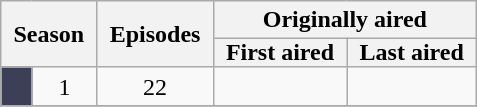<table class="wikitable" style="text-align: center;">
<tr>
<th scope="col" style="padding: 0 8px;" colspan="2" rowspan="2">Season</th>
<th scope="col" style="padding: 0 8px;" colspan="2" rowspan="2">Episodes</th>
<th colspan="2">Originally aired</th>
</tr>
<tr>
<th style="padding: 0 8px;">First aired</th>
<th style="padding: 0 8px;">Last aired</th>
</tr>
<tr>
<td style="background: #3c3f56;"></td>
<td>1</td>
<td colspan="2">22</td>
<td></td>
<td></td>
</tr>
<tr>
</tr>
</table>
